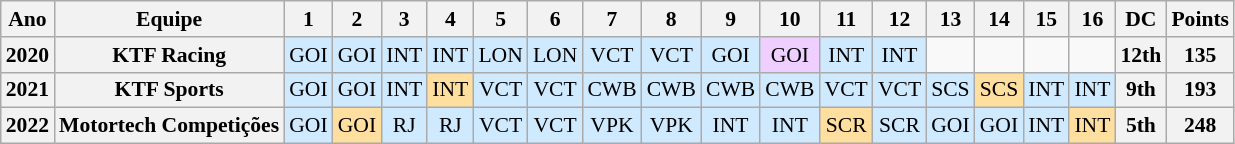<table class="wikitable" style="text-align:center; font-size:90%">
<tr>
<th>Ano</th>
<th>Equipe</th>
<th>1</th>
<th>2</th>
<th>3</th>
<th>4</th>
<th>5</th>
<th>6</th>
<th>7</th>
<th>8</th>
<th>9</th>
<th>10</th>
<th>11</th>
<th>12</th>
<th>13</th>
<th>14</th>
<th>15</th>
<th>16</th>
<th>DC</th>
<th>Points</th>
</tr>
<tr>
<th>2020</th>
<th>KTF Racing</th>
<td style="background:#CFEAFF;">GOI<br></td>
<td style="background:#CFEAFF;">GOI<br></td>
<td style="background:#CFEAFF;">INT<br></td>
<td style="background:#CFEAFF;">INT<br></td>
<td style="background:#CFEAFF;">LON<br></td>
<td style="background:#CFEAFF;">LON<br></td>
<td style="background:#CFEAFF;">VCT<br></td>
<td style="background:#CFEAFF;">VCT<br></td>
<td style="background:#CFEAFF;">GOI<br></td>
<td style="background:#EFCFFF;">GOI<br></td>
<td style="background:#CFEAFF;">INT<br></td>
<td style="background:#CFEAFF;">INT<br></td>
<td></td>
<td></td>
<td></td>
<td></td>
<th>12th</th>
<th>135</th>
</tr>
<tr>
<th>2021</th>
<th>KTF Sports</th>
<td style="background:#CFEAFF;">GOI<br></td>
<td style="background:#CFEAFF;">GOI<br></td>
<td style="background:#CFEAFF;">INT<br></td>
<td style="background:#FFDF9F;">INT<br></td>
<td style="background:#CFEAFF;">VCT<br></td>
<td style="background:#CFEAFF;">VCT<br></td>
<td style="background:#CFEAFF;">CWB<br></td>
<td style="background:#CFEAFF;">CWB<br></td>
<td style="background:#CFEAFF;">CWB<br></td>
<td style="background:#CFEAFF;">CWB<br></td>
<td style="background:#CFEAFF;">VCT<br></td>
<td style="background:#CFEAFF;">VCT<br></td>
<td style="background:#CFEAFF;">SCS<br></td>
<td style="background:#FFDF9F;">SCS<br></td>
<td style="background:#CFEAFF;">INT<br></td>
<td style="background:#CFEAFF;">INT<br></td>
<th>9th</th>
<th>193</th>
</tr>
<tr>
<th>2022</th>
<th>Motortech Competições</th>
<td style="background:#CFEAFF;">GOI<br></td>
<td style="background:#FFDF9F;">GOI<br></td>
<td style="background:#CFEAFF;">RJ<br></td>
<td style="background:#CFEAFF;">RJ<br></td>
<td style="background:#CFEAFF;">VCT<br></td>
<td style="background:#CFEAFF;">VCT<br></td>
<td style="background:#CFEAFF;">VPK<br></td>
<td style="background:#CFEAFF;">VPK<br></td>
<td style="background:#CFEAFF;">INT<br></td>
<td style="background:#CFEAFF;">INT<br></td>
<td style="background:#FFDF9F;">SCR<br></td>
<td style="background:#CFEAFF;">SCR<br></td>
<td style="background:#CFEAFF;">GOI<br></td>
<td style="background:#CFEAFF;">GOI<br></td>
<td style="background:#CFEAFF;">INT<br></td>
<td style="background:#FFDF9F;">INT<br></td>
<th>5th</th>
<th>248</th>
</tr>
</table>
